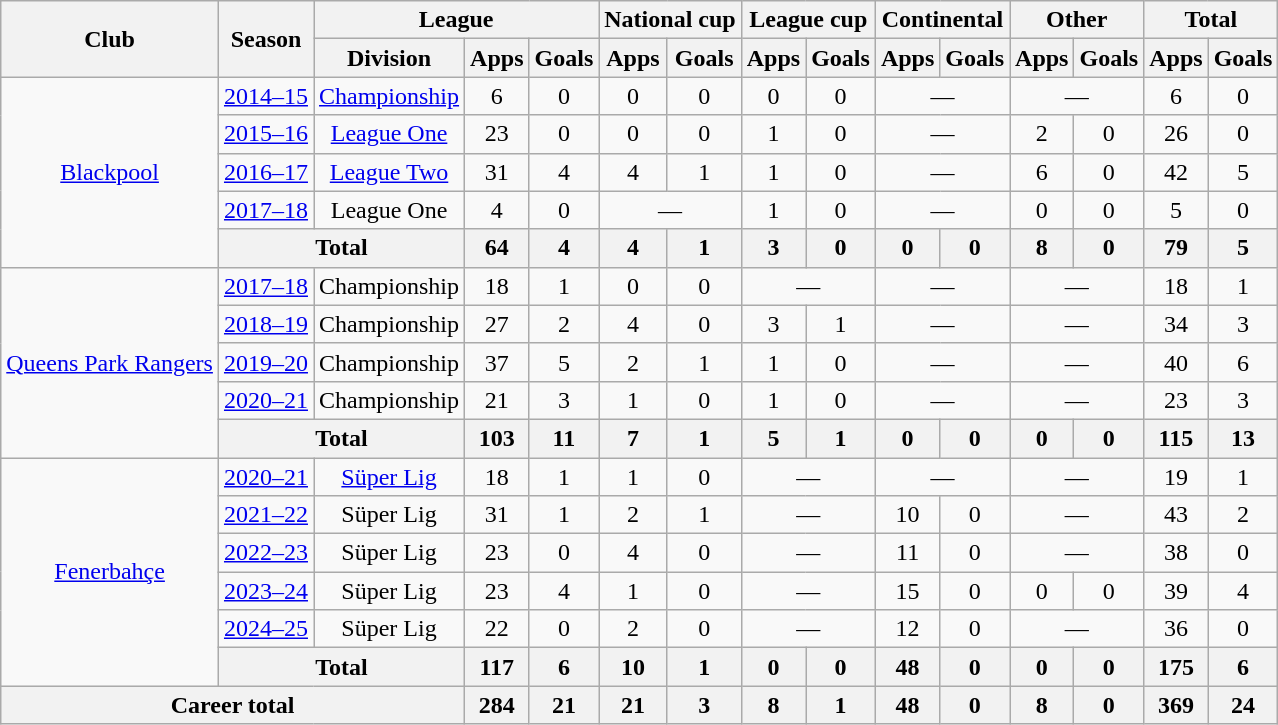<table class="wikitable" style="text-align:center">
<tr>
<th rowspan="2">Club</th>
<th rowspan="2">Season</th>
<th colspan="3">League</th>
<th colspan="2">National cup</th>
<th colspan="2">League cup</th>
<th colspan="2">Continental</th>
<th colspan="2">Other</th>
<th colspan="2">Total</th>
</tr>
<tr>
<th>Division</th>
<th>Apps</th>
<th>Goals</th>
<th>Apps</th>
<th>Goals</th>
<th>Apps</th>
<th>Goals</th>
<th>Apps</th>
<th>Goals</th>
<th>Apps</th>
<th>Goals</th>
<th>Apps</th>
<th>Goals</th>
</tr>
<tr>
<td rowspan="5"><a href='#'>Blackpool</a></td>
<td><a href='#'>2014–15</a></td>
<td><a href='#'>Championship</a></td>
<td>6</td>
<td>0</td>
<td>0</td>
<td>0</td>
<td>0</td>
<td>0</td>
<td colspan="2">—</td>
<td colspan="2">—</td>
<td>6</td>
<td>0</td>
</tr>
<tr>
<td><a href='#'>2015–16</a></td>
<td><a href='#'>League One</a></td>
<td>23</td>
<td>0</td>
<td>0</td>
<td>0</td>
<td>1</td>
<td>0</td>
<td colspan="2">—</td>
<td>2</td>
<td>0</td>
<td>26</td>
<td>0</td>
</tr>
<tr>
<td><a href='#'>2016–17</a></td>
<td><a href='#'>League Two</a></td>
<td>31</td>
<td>4</td>
<td>4</td>
<td>1</td>
<td>1</td>
<td>0</td>
<td colspan="2">—</td>
<td>6</td>
<td>0</td>
<td>42</td>
<td>5</td>
</tr>
<tr>
<td><a href='#'>2017–18</a></td>
<td>League One</td>
<td>4</td>
<td>0</td>
<td colspan="2">—</td>
<td>1</td>
<td>0</td>
<td colspan="2">—</td>
<td>0</td>
<td>0</td>
<td>5</td>
<td>0</td>
</tr>
<tr>
<th colspan="2">Total</th>
<th>64</th>
<th>4</th>
<th>4</th>
<th>1</th>
<th>3</th>
<th>0</th>
<th>0</th>
<th>0</th>
<th>8</th>
<th>0</th>
<th>79</th>
<th>5</th>
</tr>
<tr>
<td rowspan="5"><a href='#'>Queens Park Rangers</a></td>
<td><a href='#'>2017–18</a></td>
<td>Championship</td>
<td>18</td>
<td>1</td>
<td>0</td>
<td>0</td>
<td colspan="2">—</td>
<td colspan="2">—</td>
<td colspan="2">—</td>
<td>18</td>
<td>1</td>
</tr>
<tr>
<td><a href='#'>2018–19</a></td>
<td>Championship</td>
<td>27</td>
<td>2</td>
<td>4</td>
<td>0</td>
<td>3</td>
<td>1</td>
<td colspan="2">—</td>
<td colspan="2">—</td>
<td>34</td>
<td>3</td>
</tr>
<tr>
<td><a href='#'>2019–20</a></td>
<td>Championship</td>
<td>37</td>
<td>5</td>
<td>2</td>
<td>1</td>
<td>1</td>
<td>0</td>
<td colspan="2">—</td>
<td colspan="2">—</td>
<td>40</td>
<td>6</td>
</tr>
<tr>
<td><a href='#'>2020–21</a></td>
<td>Championship</td>
<td>21</td>
<td>3</td>
<td>1</td>
<td>0</td>
<td>1</td>
<td>0</td>
<td colspan="2">—</td>
<td colspan="2">—</td>
<td>23</td>
<td>3</td>
</tr>
<tr>
<th colspan="2">Total</th>
<th>103</th>
<th>11</th>
<th>7</th>
<th>1</th>
<th>5</th>
<th>1</th>
<th>0</th>
<th>0</th>
<th>0</th>
<th>0</th>
<th>115</th>
<th>13</th>
</tr>
<tr>
<td rowspan="6"><a href='#'>Fenerbahçe</a></td>
<td><a href='#'>2020–21</a></td>
<td><a href='#'>Süper Lig</a></td>
<td>18</td>
<td>1</td>
<td>1</td>
<td>0</td>
<td colspan="2">—</td>
<td colspan="2">—</td>
<td colspan="2">—</td>
<td>19</td>
<td>1</td>
</tr>
<tr>
<td><a href='#'>2021–22</a></td>
<td>Süper Lig</td>
<td>31</td>
<td>1</td>
<td>2</td>
<td>1</td>
<td colspan="2">—</td>
<td>10</td>
<td>0</td>
<td colspan="2">—</td>
<td>43</td>
<td>2</td>
</tr>
<tr>
<td><a href='#'>2022–23</a></td>
<td>Süper Lig</td>
<td>23</td>
<td>0</td>
<td>4</td>
<td>0</td>
<td colspan="2">—</td>
<td>11</td>
<td>0</td>
<td colspan="2">—</td>
<td>38</td>
<td>0</td>
</tr>
<tr>
<td><a href='#'>2023–24</a></td>
<td>Süper Lig</td>
<td>23</td>
<td>4</td>
<td>1</td>
<td>0</td>
<td colspan="2">—</td>
<td>15</td>
<td>0</td>
<td>0</td>
<td>0</td>
<td>39</td>
<td>4</td>
</tr>
<tr>
<td><a href='#'>2024–25</a></td>
<td>Süper Lig</td>
<td>22</td>
<td>0</td>
<td>2</td>
<td>0</td>
<td colspan="2">—</td>
<td>12</td>
<td>0</td>
<td colspan="2">—</td>
<td>36</td>
<td>0</td>
</tr>
<tr>
<th colspan="2">Total</th>
<th>117</th>
<th>6</th>
<th>10</th>
<th>1</th>
<th>0</th>
<th>0</th>
<th>48</th>
<th>0</th>
<th>0</th>
<th>0</th>
<th>175</th>
<th>6</th>
</tr>
<tr>
<th colspan="3">Career total</th>
<th>284</th>
<th>21</th>
<th>21</th>
<th>3</th>
<th>8</th>
<th>1</th>
<th>48</th>
<th>0</th>
<th>8</th>
<th>0</th>
<th>369</th>
<th>24</th>
</tr>
</table>
